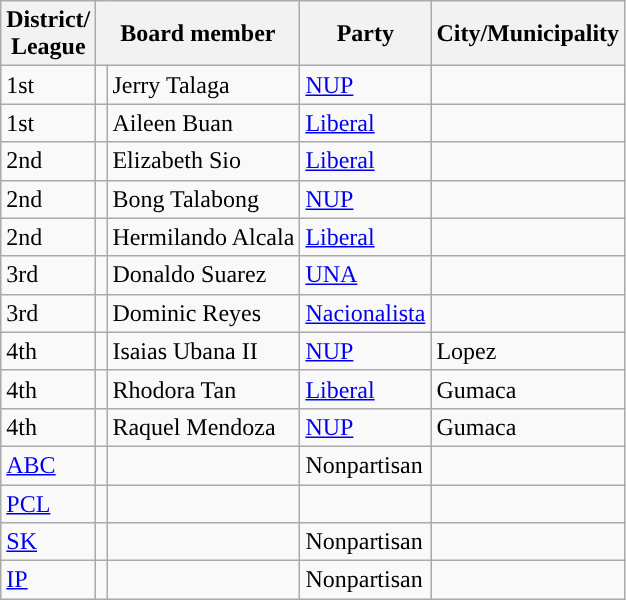<table class="wikitable">
<tr>
<th>District/<br>League</th>
<th colspan="2">Board member</th>
<th>Party</th>
<th>City/Municipality</th>
</tr>
<tr>
<td>1st</td>
<td></td>
<td>Jerry Talaga</td>
<td><a href='#'>NUP</a></td>
<td></td>
</tr>
<tr>
<td>1st</td>
<td></td>
<td>Aileen Buan</td>
<td><a href='#'>Liberal</a></td>
<td></td>
</tr>
<tr>
<td>2nd</td>
<td></td>
<td>Elizabeth Sio</td>
<td><a href='#'>Liberal</a></td>
<td></td>
</tr>
<tr>
<td>2nd</td>
<td></td>
<td>Bong Talabong</td>
<td><a href='#'>NUP</a></td>
<td></td>
</tr>
<tr>
<td>2nd</td>
<td></td>
<td>Hermilando Alcala</td>
<td><a href='#'>Liberal</a></td>
<td></td>
</tr>
<tr>
<td>3rd</td>
<td></td>
<td>Donaldo Suarez</td>
<td><a href='#'>UNA</a></td>
<td></td>
</tr>
<tr>
<td>3rd</td>
<td></td>
<td>Dominic Reyes</td>
<td><a href='#'>Nacionalista</a></td>
<td></td>
</tr>
<tr>
<td>4th</td>
<td></td>
<td>Isaias Ubana II</td>
<td><a href='#'>NUP</a></td>
<td>Lopez</td>
</tr>
<tr>
<td>4th</td>
<td></td>
<td>Rhodora Tan</td>
<td><a href='#'>Liberal</a></td>
<td>Gumaca</td>
</tr>
<tr>
<td>4th</td>
<td></td>
<td>Raquel Mendoza</td>
<td><a href='#'>NUP</a></td>
<td>Gumaca</td>
</tr>
<tr>
<td><a href='#'>ABC</a></td>
<td></td>
<td></td>
<td>Nonpartisan</td>
<td></td>
</tr>
<tr>
<td><a href='#'>PCL</a></td>
<td></td>
<td></td>
<td></td>
<td></td>
</tr>
<tr>
<td><a href='#'>SK</a></td>
<td></td>
<td></td>
<td>Nonpartisan</td>
<td></td>
</tr>
<tr>
<td><a href='#'>IP</a></td>
<td></td>
<td></td>
<td>Nonpartisan</td>
<td></td>
</tr>
</table>
